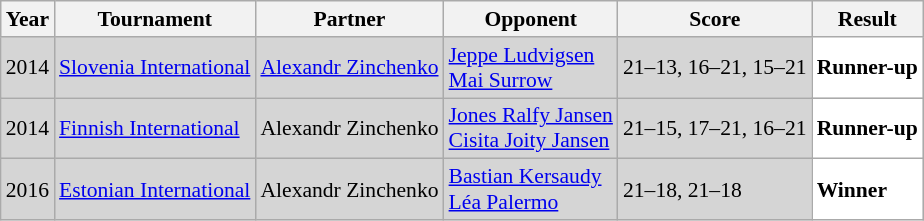<table class="sortable wikitable" style="font-size: 90%;">
<tr>
<th>Year</th>
<th>Tournament</th>
<th>Partner</th>
<th>Opponent</th>
<th>Score</th>
<th>Result</th>
</tr>
<tr style="background:#D5D5D5">
<td align="center">2014</td>
<td align="left"><a href='#'>Slovenia International</a></td>
<td align="left"> <a href='#'>Alexandr Zinchenko</a></td>
<td align="left"> <a href='#'>Jeppe Ludvigsen</a><br> <a href='#'>Mai Surrow</a></td>
<td align="left">21–13, 16–21, 15–21</td>
<td style="text-align:left; background:white"> <strong>Runner-up</strong></td>
</tr>
<tr style="background:#D5D5D5">
<td align="center">2014</td>
<td align="left"><a href='#'>Finnish International</a></td>
<td align="left"> Alexandr Zinchenko</td>
<td align="left"> <a href='#'>Jones Ralfy Jansen</a><br> <a href='#'>Cisita Joity Jansen</a></td>
<td align="left">21–15, 17–21, 16–21</td>
<td style="text-align:left; background:white"> <strong>Runner-up</strong></td>
</tr>
<tr style="background:#D5D5D5">
<td align="center">2016</td>
<td align="left"><a href='#'>Estonian International</a></td>
<td align="left"> Alexandr Zinchenko</td>
<td align="left"> <a href='#'>Bastian Kersaudy</a><br> <a href='#'>Léa Palermo</a></td>
<td align="left">21–18, 21–18</td>
<td style="text-align:left; background:white"> <strong>Winner</strong></td>
</tr>
</table>
